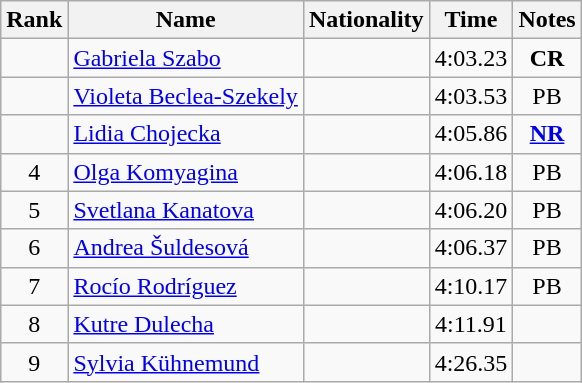<table class="wikitable sortable" style="text-align:center">
<tr>
<th>Rank</th>
<th>Name</th>
<th>Nationality</th>
<th>Time</th>
<th>Notes</th>
</tr>
<tr>
<td></td>
<td align="left"><a href='#'>Gabriela Szabo</a></td>
<td align=left></td>
<td>4:03.23</td>
<td><strong>CR</strong></td>
</tr>
<tr>
<td></td>
<td align="left"><a href='#'>Violeta Beclea-Szekely</a></td>
<td align=left></td>
<td>4:03.53</td>
<td>PB</td>
</tr>
<tr>
<td></td>
<td align="left"><a href='#'>Lidia Chojecka</a></td>
<td align=left></td>
<td>4:05.86</td>
<td><strong><a href='#'>NR</a></strong></td>
</tr>
<tr>
<td>4</td>
<td align="left"><a href='#'>Olga Komyagina</a></td>
<td align=left></td>
<td>4:06.18</td>
<td>PB</td>
</tr>
<tr>
<td>5</td>
<td align="left"><a href='#'>Svetlana Kanatova</a></td>
<td align=left></td>
<td>4:06.20</td>
<td>PB</td>
</tr>
<tr>
<td>6</td>
<td align="left"><a href='#'>Andrea Šuldesová</a></td>
<td align=left></td>
<td>4:06.37</td>
<td>PB</td>
</tr>
<tr>
<td>7</td>
<td align="left"><a href='#'>Rocío Rodríguez</a></td>
<td align=left></td>
<td>4:10.17</td>
<td>PB</td>
</tr>
<tr>
<td>8</td>
<td align="left"><a href='#'>Kutre Dulecha</a></td>
<td align=left></td>
<td>4:11.91</td>
<td></td>
</tr>
<tr>
<td>9</td>
<td align="left"><a href='#'>Sylvia Kühnemund</a></td>
<td align=left></td>
<td>4:26.35</td>
<td></td>
</tr>
</table>
